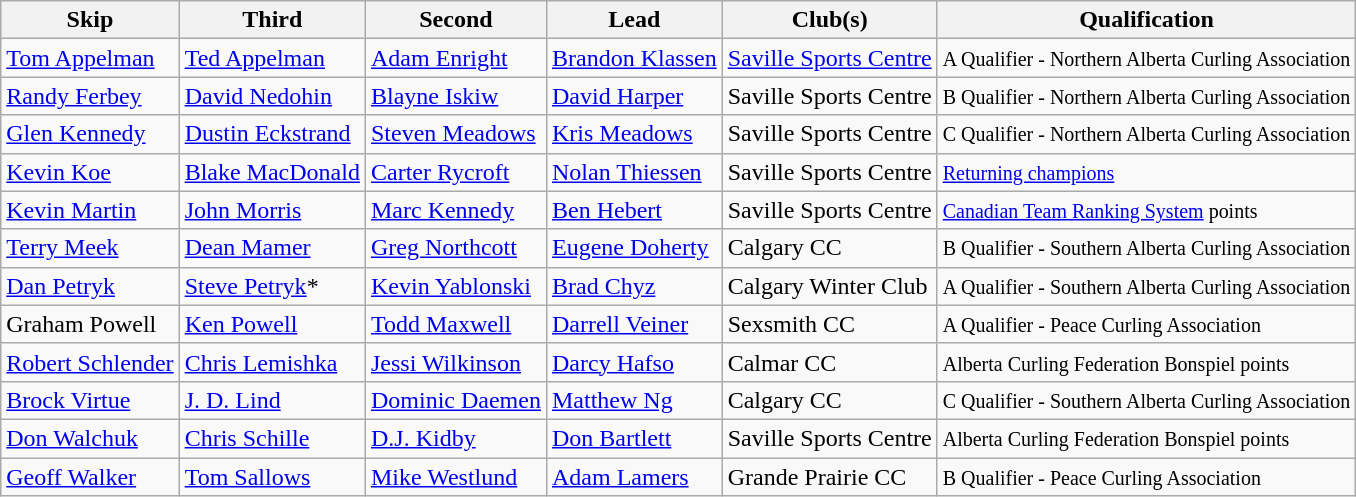<table class="wikitable">
<tr>
<th>Skip</th>
<th>Third</th>
<th>Second</th>
<th>Lead</th>
<th>Club(s)</th>
<th>Qualification</th>
</tr>
<tr>
<td><a href='#'>Tom Appelman</a></td>
<td><a href='#'>Ted Appelman</a></td>
<td><a href='#'>Adam Enright</a></td>
<td><a href='#'>Brandon Klassen</a></td>
<td><a href='#'>Saville Sports Centre</a></td>
<td><small>A Qualifier - Northern Alberta Curling Association</small></td>
</tr>
<tr>
<td><a href='#'>Randy Ferbey</a></td>
<td><a href='#'>David Nedohin</a></td>
<td><a href='#'>Blayne Iskiw</a></td>
<td><a href='#'>David Harper</a></td>
<td>Saville Sports Centre</td>
<td><small>B Qualifier - Northern Alberta Curling Association</small></td>
</tr>
<tr>
<td><a href='#'>Glen Kennedy</a></td>
<td><a href='#'>Dustin Eckstrand</a></td>
<td><a href='#'>Steven Meadows</a></td>
<td><a href='#'>Kris Meadows</a></td>
<td>Saville Sports Centre</td>
<td><small>C Qualifier - Northern Alberta Curling Association</small></td>
</tr>
<tr>
<td><a href='#'>Kevin Koe</a></td>
<td><a href='#'>Blake MacDonald</a></td>
<td><a href='#'>Carter Rycroft</a></td>
<td><a href='#'>Nolan Thiessen</a></td>
<td>Saville Sports Centre</td>
<td><small><a href='#'>Returning champions</a></small></td>
</tr>
<tr>
<td><a href='#'>Kevin Martin</a></td>
<td><a href='#'>John Morris</a></td>
<td><a href='#'>Marc Kennedy</a></td>
<td><a href='#'>Ben Hebert</a></td>
<td>Saville Sports Centre</td>
<td><small><a href='#'>Canadian Team Ranking System</a> points</small></td>
</tr>
<tr>
<td><a href='#'>Terry Meek</a></td>
<td><a href='#'>Dean Mamer</a></td>
<td><a href='#'>Greg Northcott</a></td>
<td><a href='#'>Eugene Doherty</a></td>
<td>Calgary CC</td>
<td><small>B Qualifier - Southern Alberta Curling Association</small></td>
</tr>
<tr>
<td><a href='#'>Dan Petryk</a></td>
<td><a href='#'>Steve Petryk</a>*</td>
<td><a href='#'>Kevin Yablonski</a></td>
<td><a href='#'>Brad Chyz</a></td>
<td>Calgary Winter Club</td>
<td><small>A Qualifier - Southern Alberta Curling Association</small></td>
</tr>
<tr>
<td>Graham Powell</td>
<td><a href='#'>Ken Powell</a></td>
<td><a href='#'>Todd Maxwell</a></td>
<td><a href='#'>Darrell Veiner</a></td>
<td>Sexsmith CC</td>
<td><small>A Qualifier - Peace Curling Association</small></td>
</tr>
<tr>
<td><a href='#'>Robert Schlender</a></td>
<td><a href='#'>Chris Lemishka</a></td>
<td><a href='#'>Jessi Wilkinson</a></td>
<td><a href='#'>Darcy Hafso</a></td>
<td>Calmar CC</td>
<td><small>Alberta Curling Federation Bonspiel points</small></td>
</tr>
<tr>
<td><a href='#'>Brock Virtue</a></td>
<td><a href='#'>J. D. Lind</a></td>
<td><a href='#'>Dominic Daemen</a></td>
<td><a href='#'>Matthew Ng</a></td>
<td>Calgary CC</td>
<td><small>C Qualifier - Southern Alberta Curling Association</small></td>
</tr>
<tr>
<td><a href='#'>Don Walchuk</a></td>
<td><a href='#'>Chris Schille</a></td>
<td><a href='#'>D.J. Kidby</a></td>
<td><a href='#'>Don Bartlett</a></td>
<td>Saville Sports Centre</td>
<td><small>Alberta Curling Federation Bonspiel points</small></td>
</tr>
<tr>
<td><a href='#'>Geoff Walker</a></td>
<td><a href='#'>Tom Sallows</a></td>
<td><a href='#'>Mike Westlund</a></td>
<td><a href='#'>Adam Lamers</a></td>
<td>Grande Prairie CC</td>
<td><small>B Qualifier - Peace Curling Association</small></td>
</tr>
</table>
